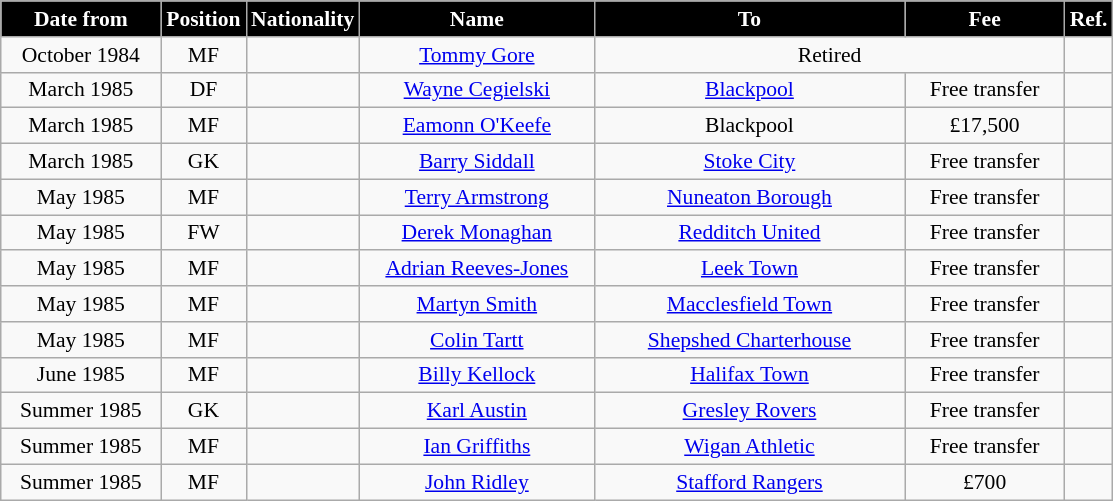<table class="wikitable" style="text-align:center; font-size:90%; ">
<tr>
<th style="background:#000000; color:white; width:100px;">Date from</th>
<th style="background:#000000; color:white; width:50px;">Position</th>
<th style="background:#000000; color:white; width:50px;">Nationality</th>
<th style="background:#000000; color:white; width:150px;">Name</th>
<th style="background:#000000; color:white; width:200px;">To</th>
<th style="background:#000000; color:white; width:100px;">Fee</th>
<th style="background:#000000; color:white; width:25px;">Ref.</th>
</tr>
<tr>
<td>October 1984</td>
<td>MF</td>
<td></td>
<td><a href='#'>Tommy Gore</a></td>
<td colspan="2">Retired</td>
<td></td>
</tr>
<tr>
<td>March 1985</td>
<td>DF</td>
<td></td>
<td><a href='#'>Wayne Cegielski</a></td>
<td><a href='#'>Blackpool</a></td>
<td>Free transfer</td>
<td></td>
</tr>
<tr>
<td>March 1985</td>
<td>MF</td>
<td></td>
<td><a href='#'>Eamonn O'Keefe</a></td>
<td>Blackpool</td>
<td>£17,500</td>
<td></td>
</tr>
<tr>
<td>March 1985</td>
<td>GK</td>
<td></td>
<td><a href='#'>Barry Siddall</a></td>
<td><a href='#'>Stoke City</a></td>
<td>Free transfer</td>
<td></td>
</tr>
<tr>
<td>May 1985</td>
<td>MF</td>
<td></td>
<td><a href='#'>Terry Armstrong</a></td>
<td><a href='#'>Nuneaton Borough</a></td>
<td>Free transfer</td>
<td></td>
</tr>
<tr>
<td>May 1985</td>
<td>FW</td>
<td></td>
<td><a href='#'>Derek Monaghan</a></td>
<td><a href='#'>Redditch United</a></td>
<td>Free transfer</td>
<td></td>
</tr>
<tr>
<td>May 1985</td>
<td>MF</td>
<td></td>
<td><a href='#'>Adrian Reeves-Jones</a></td>
<td><a href='#'>Leek Town</a></td>
<td>Free transfer</td>
<td></td>
</tr>
<tr>
<td>May 1985</td>
<td>MF</td>
<td></td>
<td><a href='#'>Martyn Smith</a></td>
<td><a href='#'>Macclesfield Town</a></td>
<td>Free transfer</td>
<td></td>
</tr>
<tr>
<td>May 1985</td>
<td>MF</td>
<td></td>
<td><a href='#'>Colin Tartt</a></td>
<td><a href='#'>Shepshed Charterhouse</a></td>
<td>Free transfer</td>
<td></td>
</tr>
<tr>
<td>June 1985</td>
<td>MF</td>
<td></td>
<td><a href='#'>Billy Kellock</a></td>
<td><a href='#'>Halifax Town</a></td>
<td>Free transfer</td>
<td></td>
</tr>
<tr>
<td>Summer 1985</td>
<td>GK</td>
<td></td>
<td><a href='#'>Karl Austin</a></td>
<td><a href='#'>Gresley Rovers</a></td>
<td>Free transfer</td>
<td></td>
</tr>
<tr>
<td>Summer 1985</td>
<td>MF</td>
<td></td>
<td><a href='#'>Ian Griffiths</a></td>
<td><a href='#'>Wigan Athletic</a></td>
<td>Free transfer</td>
<td></td>
</tr>
<tr>
<td>Summer 1985</td>
<td>MF</td>
<td></td>
<td><a href='#'>John Ridley</a></td>
<td><a href='#'>Stafford Rangers</a></td>
<td>£700</td>
<td></td>
</tr>
</table>
